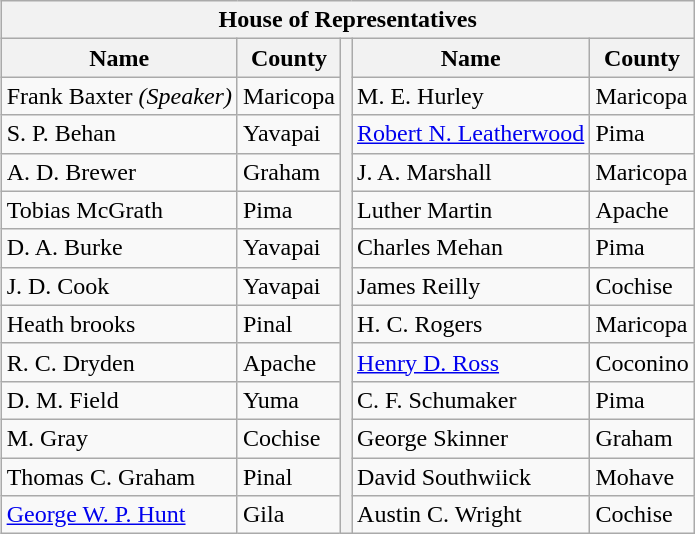<table class="wikitable" style="float: right">
<tr>
<th colspan="5">House of Representatives</th>
</tr>
<tr>
<th>Name</th>
<th>County</th>
<th rowspan="13"></th>
<th>Name</th>
<th>County</th>
</tr>
<tr>
<td>Frank Baxter  <em>(Speaker)</em></td>
<td>Maricopa</td>
<td>M. E. Hurley</td>
<td>Maricopa</td>
</tr>
<tr>
<td>S. P. Behan</td>
<td>Yavapai</td>
<td><a href='#'>Robert N. Leatherwood</a></td>
<td>Pima</td>
</tr>
<tr>
<td>A. D. Brewer</td>
<td>Graham</td>
<td>J. A. Marshall</td>
<td>Maricopa</td>
</tr>
<tr>
<td>Tobias McGrath</td>
<td>Pima</td>
<td>Luther Martin</td>
<td>Apache</td>
</tr>
<tr>
<td>D. A. Burke</td>
<td>Yavapai</td>
<td>Charles Mehan</td>
<td>Pima</td>
</tr>
<tr>
<td>J. D. Cook</td>
<td>Yavapai</td>
<td>James Reilly</td>
<td>Cochise</td>
</tr>
<tr>
<td>Heath brooks</td>
<td>Pinal</td>
<td>H. C. Rogers</td>
<td>Maricopa</td>
</tr>
<tr>
<td>R. C. Dryden</td>
<td>Apache</td>
<td><a href='#'>Henry D. Ross</a></td>
<td>Coconino</td>
</tr>
<tr>
<td>D. M. Field</td>
<td>Yuma</td>
<td>C. F. Schumaker</td>
<td>Pima</td>
</tr>
<tr>
<td>M. Gray</td>
<td>Cochise</td>
<td>George Skinner</td>
<td>Graham</td>
</tr>
<tr>
<td>Thomas C. Graham</td>
<td>Pinal</td>
<td>David Southwiick</td>
<td>Mohave</td>
</tr>
<tr>
<td><a href='#'>George W. P. Hunt</a></td>
<td>Gila</td>
<td>Austin C. Wright</td>
<td>Cochise</td>
</tr>
</table>
